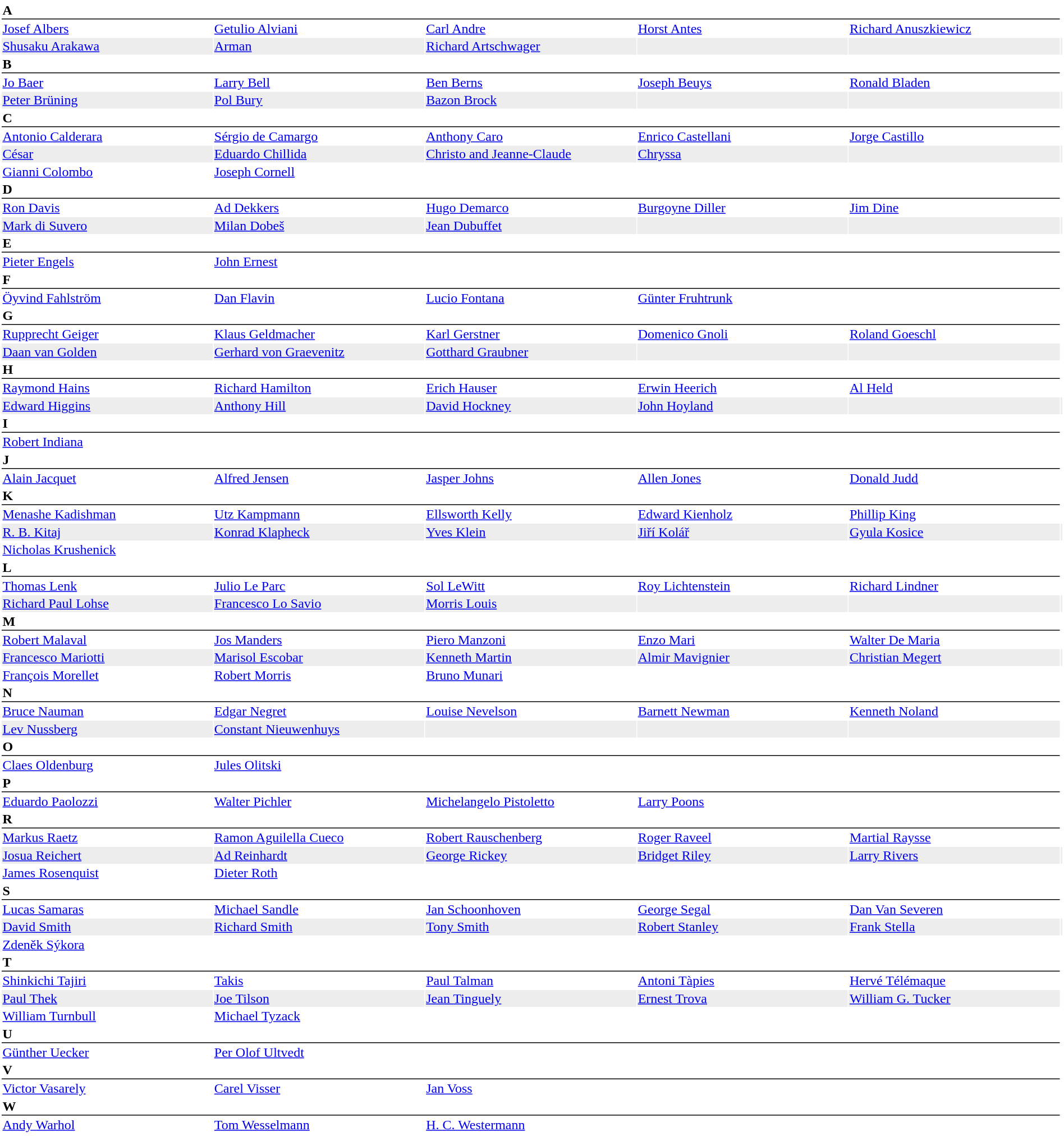<table style="border: 1px solid #ffffff; background: #ffffff" cellspacing="1" cellpadding="1" width="100%">
<tr>
<td colspan="5" style="border-bottom:1px solid #000"><strong>A</strong></td>
</tr>
<tr>
<td width="20%"><a href='#'>Josef Albers</a></td>
<td width="20%"><a href='#'>Getulio Alviani</a></td>
<td width="20%"><a href='#'>Carl Andre</a></td>
<td width="20%"><a href='#'>Horst Antes</a></td>
<td width="20%"><a href='#'>Richard Anuszkiewicz</a></td>
<td width="20%"></td>
</tr>
<tr style="background:#ededed;">
<td><a href='#'>Shusaku Arakawa</a></td>
<td><a href='#'>Arman</a></td>
<td><a href='#'>Richard Artschwager</a></td>
<td></td>
<td></td>
<td></td>
</tr>
<tr>
<td colspan="5" style="border-bottom:1px solid #000"><strong>B</strong></td>
</tr>
<tr>
<td><a href='#'>Jo Baer</a></td>
<td><a href='#'>Larry Bell</a></td>
<td><a href='#'>Ben Berns</a></td>
<td><a href='#'>Joseph Beuys</a></td>
<td><a href='#'>Ronald Bladen</a></td>
<td></td>
</tr>
<tr style="background:#ededed;">
<td><a href='#'>Peter Brüning</a></td>
<td><a href='#'>Pol Bury</a></td>
<td><a href='#'>Bazon Brock</a></td>
<td></td>
<td></td>
<td></td>
</tr>
<tr>
<td colspan="5" style="border-bottom:1px solid #000"><strong>C</strong></td>
</tr>
<tr>
<td><a href='#'>Antonio Calderara</a></td>
<td><a href='#'>Sérgio de Camargo</a></td>
<td><a href='#'>Anthony Caro</a></td>
<td><a href='#'>Enrico Castellani</a></td>
<td><a href='#'>Jorge Castillo</a></td>
<td></td>
</tr>
<tr style="background:#ededed;">
<td><a href='#'>César</a></td>
<td><a href='#'>Eduardo Chillida</a></td>
<td><a href='#'>Christo and Jeanne-Claude</a></td>
<td><a href='#'>Chryssa</a></td>
<td></td>
<td></td>
</tr>
<tr>
<td><a href='#'>Gianni Colombo</a></td>
<td><a href='#'>Joseph Cornell</a></td>
<td></td>
<td></td>
</tr>
<tr>
<td colspan="5" style="border-bottom:1px solid #000"><strong>D</strong></td>
</tr>
<tr>
<td><a href='#'>Ron Davis</a></td>
<td><a href='#'>Ad Dekkers</a></td>
<td><a href='#'>Hugo Demarco</a></td>
<td><a href='#'>Burgoyne Diller</a></td>
<td><a href='#'>Jim Dine</a></td>
<td></td>
</tr>
<tr style="background:#ededed;">
<td><a href='#'>Mark di Suvero</a></td>
<td><a href='#'>Milan Dobeš</a></td>
<td><a href='#'>Jean Dubuffet</a></td>
<td></td>
<td></td>
<td></td>
</tr>
<tr>
<td colspan="5" style="border-bottom:1px solid #000"><strong>E</strong></td>
</tr>
<tr>
<td><a href='#'>Pieter Engels</a></td>
<td><a href='#'>John Ernest</a></td>
<td></td>
<td></td>
<td></td>
</tr>
<tr>
<td colspan="5" style="border-bottom:1px solid #000"><strong>F</strong></td>
</tr>
<tr>
<td><a href='#'>Öyvind Fahlström</a></td>
<td><a href='#'>Dan Flavin</a></td>
<td><a href='#'>Lucio Fontana</a></td>
<td><a href='#'>Günter Fruhtrunk</a></td>
<td></td>
<td></td>
</tr>
<tr>
<td colspan="5" style="border-bottom:1px solid #000"><strong>G</strong></td>
</tr>
<tr>
<td><a href='#'>Rupprecht Geiger</a></td>
<td><a href='#'>Klaus Geldmacher</a></td>
<td><a href='#'>Karl Gerstner</a></td>
<td><a href='#'>Domenico Gnoli</a></td>
<td><a href='#'>Roland Goeschl</a></td>
<td></td>
</tr>
<tr style="background:#ededed;">
<td><a href='#'>Daan van Golden</a></td>
<td><a href='#'>Gerhard von Graevenitz</a></td>
<td><a href='#'>Gotthard Graubner</a></td>
<td></td>
<td></td>
</tr>
<tr>
<td colspan="5" style="border-bottom:1px solid #000"><strong>H</strong></td>
</tr>
<tr>
<td><a href='#'>Raymond Hains</a></td>
<td><a href='#'>Richard Hamilton</a></td>
<td><a href='#'>Erich Hauser</a></td>
<td><a href='#'>Erwin Heerich</a></td>
<td><a href='#'>Al Held</a></td>
<td></td>
</tr>
<tr style="background:#ededed;">
<td><a href='#'>Edward Higgins</a></td>
<td><a href='#'>Anthony Hill</a></td>
<td><a href='#'>David Hockney</a></td>
<td><a href='#'>John Hoyland</a></td>
<td></td>
<td></td>
</tr>
<tr>
<td colspan="5" style="border-bottom:1px solid #000"><strong>I</strong></td>
</tr>
<tr>
<td><a href='#'>Robert Indiana</a></td>
<td></td>
<td></td>
<td></td>
<td></td>
</tr>
<tr>
<td colspan="5" style="border-bottom:1px solid #000"><strong>J</strong></td>
</tr>
<tr>
<td><a href='#'>Alain Jacquet</a></td>
<td><a href='#'>Alfred Jensen</a></td>
<td><a href='#'>Jasper Johns</a></td>
<td><a href='#'>Allen Jones</a></td>
<td><a href='#'>Donald Judd</a></td>
<td></td>
</tr>
<tr>
<td colspan="5" style="border-bottom:1px solid #000"><strong>K</strong></td>
</tr>
<tr>
<td><a href='#'>Menashe Kadishman</a></td>
<td><a href='#'>Utz Kampmann</a></td>
<td><a href='#'>Ellsworth Kelly</a></td>
<td><a href='#'>Edward Kienholz</a></td>
<td><a href='#'>Phillip King</a></td>
<td></td>
</tr>
<tr style="background:#ededed;">
<td><a href='#'>R. B. Kitaj</a></td>
<td><a href='#'>Konrad Klapheck</a></td>
<td><a href='#'>Yves Klein</a></td>
<td><a href='#'>Jiří Kolář</a></td>
<td><a href='#'>Gyula Kosice</a></td>
<td></td>
</tr>
<tr>
<td><a href='#'>Nicholas Krushenick</a></td>
<td></td>
<td></td>
<td></td>
<td></td>
</tr>
<tr>
<td colspan="5" style="border-bottom:1px solid #000"><strong>L</strong></td>
</tr>
<tr>
<td><a href='#'>Thomas Lenk</a></td>
<td><a href='#'>Julio Le Parc</a></td>
<td><a href='#'>Sol LeWitt</a></td>
<td><a href='#'>Roy Lichtenstein</a></td>
<td><a href='#'>Richard Lindner</a></td>
<td></td>
</tr>
<tr style="background:#ededed;">
<td><a href='#'>Richard Paul Lohse</a></td>
<td><a href='#'>Francesco Lo Savio</a></td>
<td><a href='#'>Morris Louis</a></td>
<td></td>
<td></td>
<td></td>
</tr>
<tr>
<td colspan="5" style="border-bottom:1px solid #000"><strong>M</strong></td>
</tr>
<tr>
<td><a href='#'>Robert Malaval</a></td>
<td><a href='#'>Jos Manders</a></td>
<td><a href='#'>Piero Manzoni</a></td>
<td><a href='#'>Enzo Mari</a></td>
<td><a href='#'>Walter De Maria</a></td>
<td></td>
</tr>
<tr style="background:#ededed;">
<td><a href='#'>Francesco Mariotti</a></td>
<td><a href='#'>Marisol Escobar</a></td>
<td><a href='#'>Kenneth Martin</a></td>
<td><a href='#'>Almir Mavignier</a></td>
<td><a href='#'>Christian Megert</a></td>
<td></td>
</tr>
<tr>
<td><a href='#'>François Morellet</a></td>
<td><a href='#'>Robert Morris</a></td>
<td><a href='#'>Bruno Munari</a></td>
<td></td>
<td></td>
</tr>
<tr>
<td colspan="5" style="border-bottom:1px solid #000"><strong>N</strong></td>
</tr>
<tr>
<td><a href='#'>Bruce Nauman</a></td>
<td><a href='#'>Edgar Negret</a></td>
<td><a href='#'>Louise Nevelson</a></td>
<td><a href='#'>Barnett Newman</a></td>
<td><a href='#'>Kenneth Noland</a></td>
<td></td>
</tr>
<tr style="background:#ededed;">
<td><a href='#'>Lev Nussberg</a></td>
<td><a href='#'>Constant Nieuwenhuys</a></td>
<td></td>
<td></td>
<td></td>
</tr>
<tr>
<td colspan="5" style="border-bottom:1px solid #000"><strong>O</strong></td>
</tr>
<tr>
<td><a href='#'>Claes Oldenburg</a></td>
<td><a href='#'>Jules Olitski</a></td>
<td></td>
<td></td>
<td></td>
</tr>
<tr>
<td colspan="5" style="border-bottom:1px solid #000"><strong>P</strong></td>
</tr>
<tr>
<td><a href='#'>Eduardo Paolozzi</a></td>
<td><a href='#'>Walter Pichler</a></td>
<td><a href='#'>Michelangelo Pistoletto</a></td>
<td><a href='#'>Larry Poons</a></td>
<td></td>
<td></td>
</tr>
<tr>
<td colspan="5" style="border-bottom:1px solid #000"><strong>R</strong></td>
</tr>
<tr>
<td><a href='#'>Markus Raetz</a></td>
<td><a href='#'>Ramon Aguilella Cueco</a></td>
<td><a href='#'>Robert Rauschenberg</a></td>
<td><a href='#'>Roger Raveel</a></td>
<td><a href='#'>Martial Raysse</a></td>
<td></td>
</tr>
<tr style="background:#ededed;">
<td><a href='#'>Josua Reichert</a></td>
<td><a href='#'>Ad Reinhardt</a></td>
<td><a href='#'>George Rickey</a></td>
<td><a href='#'>Bridget Riley</a></td>
<td><a href='#'>Larry Rivers</a></td>
<td></td>
</tr>
<tr>
<td><a href='#'>James Rosenquist</a></td>
<td><a href='#'>Dieter Roth</a></td>
<td></td>
<td></td>
<td></td>
</tr>
<tr>
<td colspan="5" style="border-bottom:1px solid #000"><strong>S</strong></td>
</tr>
<tr>
<td><a href='#'>Lucas Samaras</a></td>
<td><a href='#'>Michael Sandle</a></td>
<td><a href='#'>Jan Schoonhoven</a></td>
<td><a href='#'>George Segal</a></td>
<td><a href='#'>Dan Van Severen</a></td>
<td></td>
</tr>
<tr style="background:#ededed;">
<td><a href='#'>David Smith</a></td>
<td><a href='#'>Richard Smith</a></td>
<td><a href='#'>Tony Smith</a></td>
<td><a href='#'>Robert Stanley</a></td>
<td><a href='#'>Frank Stella</a></td>
<td></td>
</tr>
<tr>
<td><a href='#'>Zdeněk Sýkora</a></td>
<td></td>
<td></td>
<td></td>
<td></td>
</tr>
<tr>
<td colspan="5" style="border-bottom:1px solid #000"><strong>T</strong></td>
</tr>
<tr>
<td><a href='#'>Shinkichi Tajiri</a></td>
<td><a href='#'>Takis</a></td>
<td><a href='#'>Paul Talman</a></td>
<td><a href='#'>Antoni Tàpies</a></td>
<td><a href='#'>Hervé Télémaque</a></td>
</tr>
<tr style="background:#ededed;">
<td><a href='#'>Paul Thek</a></td>
<td><a href='#'>Joe Tilson</a></td>
<td><a href='#'>Jean Tinguely</a></td>
<td><a href='#'>Ernest Trova</a></td>
<td><a href='#'>William G. Tucker</a></td>
</tr>
<tr>
<td><a href='#'>William Turnbull</a></td>
<td><a href='#'>Michael Tyzack</a></td>
<td></td>
<td></td>
<td></td>
</tr>
<tr>
<td colspan="5" style="border-bottom:1px solid #000"><strong>U</strong></td>
</tr>
<tr>
<td><a href='#'>Günther Uecker</a></td>
<td><a href='#'>Per Olof Ultvedt</a></td>
<td></td>
<td></td>
<td></td>
</tr>
<tr>
<td colspan="5" style="border-bottom:1px solid #000"><strong>V</strong></td>
</tr>
<tr>
<td><a href='#'>Victor Vasarely</a></td>
<td><a href='#'>Carel Visser</a></td>
<td><a href='#'>Jan Voss</a></td>
<td></td>
<td></td>
<td></td>
</tr>
<tr>
<td colspan="5" style="border-bottom:1px solid #000"><strong>W</strong></td>
</tr>
<tr>
<td><a href='#'>Andy Warhol</a></td>
<td><a href='#'>Tom Wesselmann</a></td>
<td><a href='#'>H. C. Westermann</a></td>
<td></td>
<td></td>
</tr>
<tr>
</tr>
</table>
